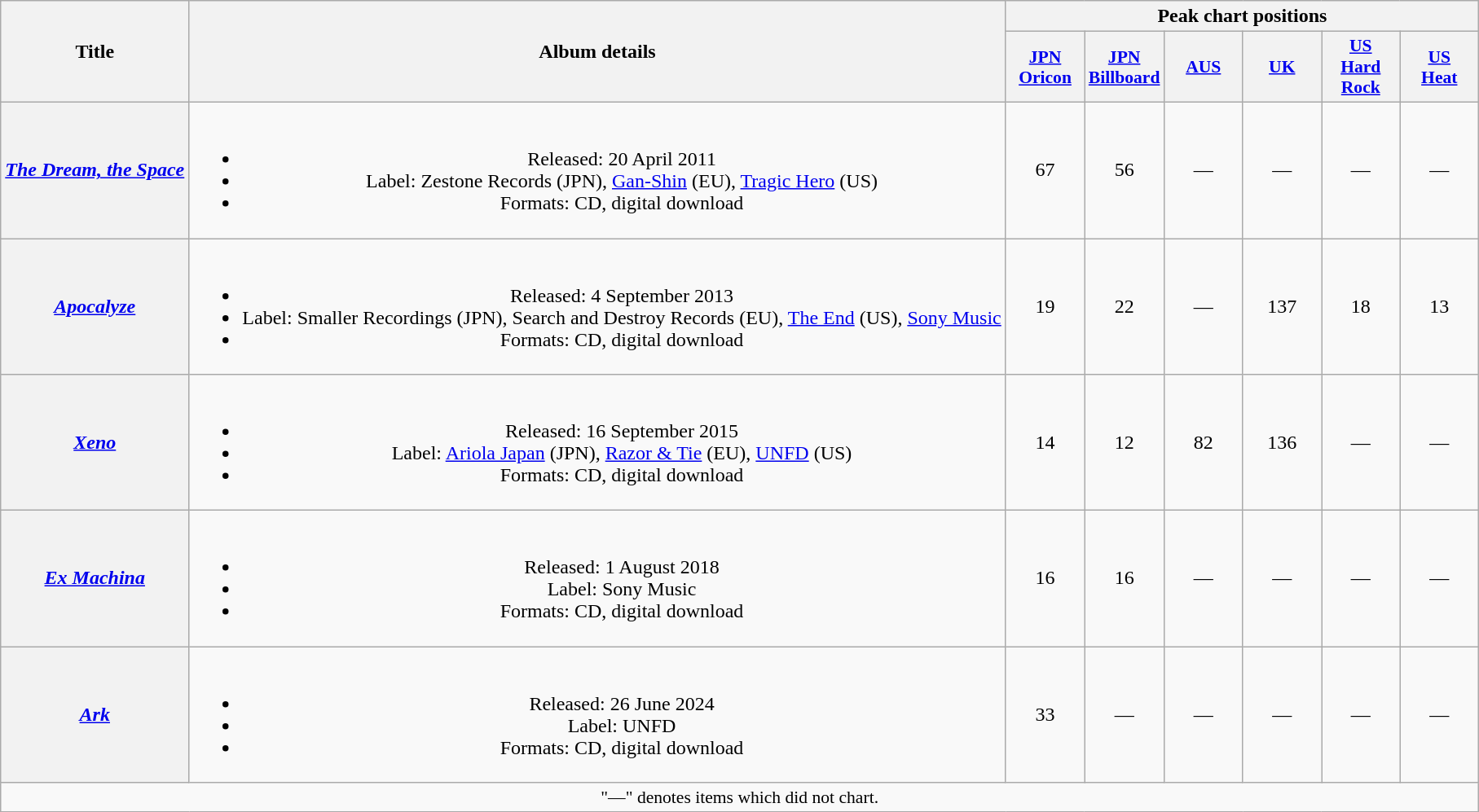<table class="wikitable plainrowheaders" style="text-align:center;">
<tr>
<th rowspan="2">Title</th>
<th rowspan="2">Album details</th>
<th colspan="6">Peak chart positions</th>
</tr>
<tr>
<th scope="col" style="width:4em;font-size:90%;"><a href='#'>JPN<br>Oricon</a><br></th>
<th scope="col" style="width:4em;font-size:90%;"><a href='#'>JPN<br>Billboard</a><br></th>
<th scope="col" style="width:4em;font-size:90%;"><a href='#'>AUS</a><br></th>
<th scope="col" style="width:4em;font-size:90%;"><a href='#'>UK</a><br></th>
<th scope="col" style="width:4em;font-size:90%;"><a href='#'>US<br>Hard<br>Rock</a><br></th>
<th scope="col" style="width:4em;font-size:90%;"><a href='#'>US<br>Heat</a><br></th>
</tr>
<tr>
<th scope="row"><em><a href='#'>The Dream, the Space</a></em></th>
<td><br><ul><li>Released: 20 April 2011</li><li>Label: Zestone Records (JPN), <a href='#'>Gan-Shin</a> (EU), <a href='#'>Tragic Hero</a> (US)</li><li>Formats: CD, digital download</li></ul></td>
<td>67</td>
<td>56</td>
<td>—</td>
<td>—</td>
<td>—</td>
<td>—</td>
</tr>
<tr>
<th scope="row"><em><a href='#'>Apocalyze</a></em></th>
<td><br><ul><li>Released: 4 September 2013</li><li>Label: Smaller Recordings (JPN), Search and Destroy Records (EU), <a href='#'>The End</a> (US), <a href='#'>Sony Music</a></li><li>Formats: CD, digital download</li></ul></td>
<td>19</td>
<td>22</td>
<td>—</td>
<td>137</td>
<td>18</td>
<td>13</td>
</tr>
<tr>
<th scope="row"><em><a href='#'>Xeno</a></em></th>
<td><br><ul><li>Released: 16 September 2015</li><li>Label: <a href='#'>Ariola Japan</a> (JPN), <a href='#'>Razor & Tie</a> (EU), <a href='#'>UNFD</a> (US)</li><li>Formats: CD, digital download</li></ul></td>
<td>14</td>
<td>12</td>
<td>82</td>
<td>136</td>
<td>—</td>
<td>—</td>
</tr>
<tr>
<th scope="row"><em><a href='#'>Ex Machina</a></em></th>
<td><br><ul><li>Released: 1 August 2018</li><li>Label: Sony Music</li><li>Formats: CD, digital download</li></ul></td>
<td>16</td>
<td>16</td>
<td>—</td>
<td>—</td>
<td>—</td>
<td>—</td>
</tr>
<tr>
<th scope="row"><em><a href='#'>Ark</a></em></th>
<td><br><ul><li>Released: 26 June 2024</li><li>Label: UNFD</li><li>Formats: CD, digital download</li></ul></td>
<td>33</td>
<td>—</td>
<td>—</td>
<td>—</td>
<td>—</td>
<td>—</td>
</tr>
<tr>
<td colspan="8" style="font-size:90%;">"—" denotes items which did not chart.</td>
</tr>
</table>
